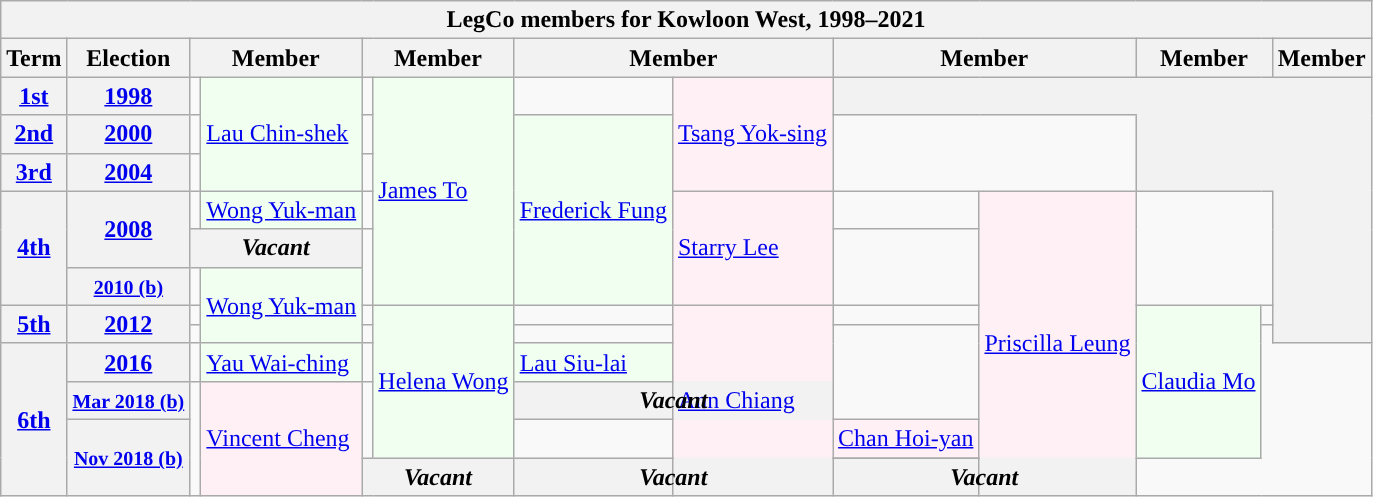<table class="wikitable" style="text-align:left">
<tr>
<th colspan = 20>LegCo members for Kowloon West, 1998–2021</th>
</tr>
<tr>
<th>Term</th>
<th>Election</th>
<th colspan="2" width="50px">Member</th>
<th colspan="2" width="50px">Member</th>
<th colspan="2" width="50px">Member</th>
<th colspan="2" width="50px">Member</th>
<th colspan="2" width="50px">Member</th>
<th colspan="2" width="50px">Member</th>
</tr>
<tr>
<th><a href='#'>1st</a></th>
<th><a href='#'>1998</a></th>
<td style="color:inherit;background:"></td>
<td rowspan="3" bgcolor=Honeydew><a href='#'>Lau Chin-shek</a> <br></td>
<td style="color:inherit;background:"></td>
<td rowspan="6" bgcolor=Honeydew><a href='#'>James To</a> <br></td>
<td style="color:inherit;background:"></td>
<td rowspan="3" bgcolor=LavenderBlush><a href='#'>Tsang Yok-sing</a> <br></td>
<th colspan=2 style=border-right-style:hidden;></th>
<th rowspan=3 colspan=2 style=border-right-style:hidden;></th>
<th rowspan=8 colspan=2></th>
</tr>
<tr>
<th><a href='#'>2nd</a></th>
<th><a href='#'>2000</a></th>
<td style="color:inherit;background:"></td>
<td></td>
<td rowspan="5" bgcolor=Honeydew><a href='#'>Frederick Fung</a> <br></td>
</tr>
<tr>
<th><a href='#'>3rd</a></th>
<th><a href='#'>2004</a></th>
</tr>
<tr>
<th rowspan=3><a href='#'>4th</a></th>
<th rowspan=2><a href='#'>2008</a></th>
<td style="color:inherit;background:"></td>
<td rowspan="1" bgcolor=Honeydew><a href='#'>Wong Yuk-man</a> <br></td>
<td style="color:inherit;background:"></td>
<td rowspan="3" bgcolor=LavenderBlush><a href='#'>Starry Lee</a> <br></td>
<td style="color:inherit;background:"></td>
<td rowspan="10" bgcolor=LavenderBlush><a href='#'>Priscilla Leung</a> <br></td>
</tr>
<tr>
<th colspan=2 rowspan=1><em>Vacant</em></th>
</tr>
<tr>
<th><small><a href='#'>2010 (b)</a></small></th>
<td style="color:inherit;background:"></td>
<td rowspan="3" bgcolor=Honeydew><a href='#'>Wong Yuk-man</a> <br></td>
</tr>
<tr>
<th rowspan=2><a href='#'>5th</a></th>
<th rowspan=2><a href='#'>2012</a></th>
<td style="color:inherit;background:"></td>
<td style="color:inherit;background:"></td>
<td rowspan="6" bgcolor=Honeydew><a href='#'>Helena Wong</a> <br></td>
<td style="color:inherit;background:"></td>
<td rowspan="7" bgcolor=LavenderBlush><a href='#'>Ann Chiang</a> <br></td>
<td style="color:inherit;background:"></td>
<td rowspan="6" bgcolor=Honeydew><a href='#'>Claudia Mo</a> <br></td>
<td style="color:inherit;background:"></td>
</tr>
<tr>
<td style="color:inherit;background:"></td>
<td style="color:inherit;background:"></td>
</tr>
<tr>
<th rowspan=5><a href='#'>6th</a></th>
<th><a href='#'>2016</a></th>
<td style="color:inherit;background:"></td>
<td bgcolor=Honeydew><a href='#'>Yau Wai-ching</a> <br></td>
<td style="color:inherit;background:"></td>
<td bgcolor=Honeydew><a href='#'>Lau Siu-lai</a> <br></td>
</tr>
<tr>
<th rowspan=1><small><a href='#'>Mar 2018 (b)</a></small></th>
<td rowspan=4 style="color:inherit;background:"></td>
<td rowspan=4 bgcolor=LavenderBlush><a href='#'>Vincent Cheng</a> <br></td>
<td rowspan=3></td>
<th colspan=2 rowspan=1><em>Vacant</em></th>
</tr>
<tr>
<th rowspan=3><small><a href='#'>Nov 2018 (b)</a></small></th>
<td style="color:inherit;background:"></td>
<td bgcolor=LavenderBlush><a href='#'>Chan Hoi-yan</a> <br></td>
</tr>
<tr>
<th colspan=2 rowspan=2><em>Vacant</em></th>
</tr>
<tr>
<th colspan=2><em>Vacant</em></th>
<th colspan=2><em>Vacant</em></th>
</tr>
</table>
